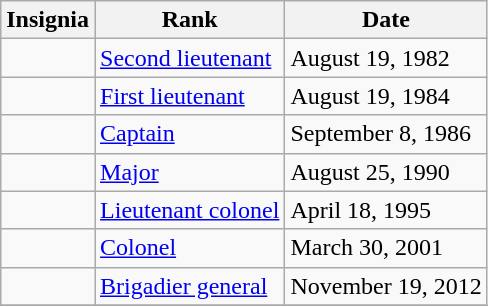<table class="wikitable">
<tr>
<th>Insignia</th>
<th>Rank</th>
<th>Date</th>
</tr>
<tr>
<td></td>
<td><a href='#'>Second lieutenant</a></td>
<td>August 19, 1982</td>
</tr>
<tr>
<td></td>
<td><a href='#'>First lieutenant</a></td>
<td>August 19, 1984</td>
</tr>
<tr>
<td></td>
<td><a href='#'>Captain</a></td>
<td>September 8, 1986</td>
</tr>
<tr>
<td></td>
<td><a href='#'>Major</a></td>
<td>August 25, 1990</td>
</tr>
<tr>
<td></td>
<td><a href='#'>Lieutenant colonel</a></td>
<td>April 18, 1995</td>
</tr>
<tr>
<td></td>
<td><a href='#'>Colonel</a></td>
<td>March 30, 2001</td>
</tr>
<tr>
<td></td>
<td><a href='#'>Brigadier general</a></td>
<td>November 19, 2012</td>
</tr>
<tr>
</tr>
</table>
